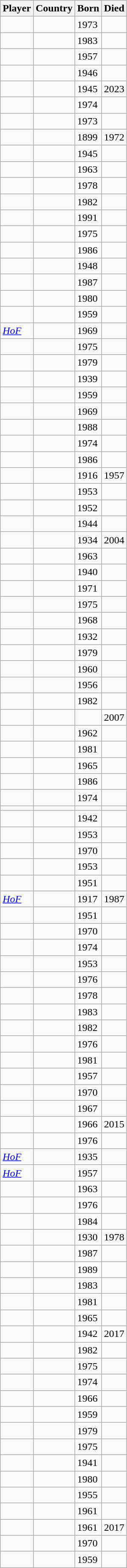<table class="wikitable sortable">
<tr>
<th>Player</th>
<th>Country</th>
<th>Born</th>
<th>Died</th>
</tr>
<tr>
<td></td>
<td></td>
<td>1973</td>
<td></td>
</tr>
<tr>
<td></td>
<td></td>
<td>1983</td>
<td></td>
</tr>
<tr>
<td></td>
<td></td>
<td>1957</td>
<td></td>
</tr>
<tr>
<td></td>
<td></td>
<td>1946</td>
<td></td>
</tr>
<tr>
<td></td>
<td></td>
<td>1945</td>
<td>2023</td>
</tr>
<tr>
<td></td>
<td></td>
<td>1974</td>
<td></td>
</tr>
<tr>
<td></td>
<td></td>
<td>1973</td>
<td></td>
</tr>
<tr>
<td></td>
<td></td>
<td>1899</td>
<td>1972</td>
</tr>
<tr>
<td></td>
<td></td>
<td>1945</td>
<td></td>
</tr>
<tr>
<td></td>
<td></td>
<td>1963</td>
<td></td>
</tr>
<tr>
<td></td>
<td></td>
<td>1978</td>
<td></td>
</tr>
<tr>
<td></td>
<td></td>
<td>1982</td>
<td></td>
</tr>
<tr>
<td></td>
<td></td>
<td>1991</td>
<td></td>
</tr>
<tr>
<td></td>
<td></td>
<td>1975</td>
<td></td>
</tr>
<tr>
<td></td>
<td></td>
<td>1986</td>
<td></td>
</tr>
<tr>
<td></td>
<td></td>
<td>1948</td>
<td></td>
</tr>
<tr>
<td></td>
<td></td>
<td>1987</td>
<td></td>
</tr>
<tr>
<td></td>
<td></td>
<td>1980</td>
<td></td>
</tr>
<tr>
<td></td>
<td></td>
<td>1959</td>
<td></td>
</tr>
<tr>
<td> <em><a href='#'><span>HoF</span></a></em></td>
<td></td>
<td>1969</td>
<td></td>
</tr>
<tr>
<td></td>
<td></td>
<td>1975</td>
<td></td>
</tr>
<tr>
<td></td>
<td></td>
<td>1979</td>
<td></td>
</tr>
<tr>
<td></td>
<td></td>
<td>1939</td>
<td></td>
</tr>
<tr>
<td></td>
<td></td>
<td>1959</td>
<td></td>
</tr>
<tr>
<td></td>
<td></td>
<td>1969</td>
<td></td>
</tr>
<tr>
<td></td>
<td></td>
<td>1988</td>
<td></td>
</tr>
<tr>
<td></td>
<td></td>
<td>1974</td>
<td></td>
</tr>
<tr>
<td></td>
<td></td>
<td>1986</td>
<td></td>
</tr>
<tr>
<td></td>
<td></td>
<td>1916</td>
<td>1957</td>
</tr>
<tr>
<td></td>
<td></td>
<td>1953</td>
<td></td>
</tr>
<tr>
<td></td>
<td></td>
<td>1952</td>
<td></td>
</tr>
<tr>
<td></td>
<td></td>
<td>1944</td>
<td></td>
</tr>
<tr>
<td></td>
<td></td>
<td>1934</td>
<td>2004</td>
</tr>
<tr>
<td></td>
<td></td>
<td>1963</td>
<td></td>
</tr>
<tr>
<td></td>
<td></td>
<td>1940</td>
<td></td>
</tr>
<tr>
<td></td>
<td></td>
<td>1971</td>
<td></td>
</tr>
<tr>
<td></td>
<td></td>
<td>1975</td>
<td></td>
</tr>
<tr>
<td></td>
<td></td>
<td>1968</td>
<td></td>
</tr>
<tr>
<td></td>
<td></td>
<td>1932</td>
<td></td>
</tr>
<tr>
<td></td>
<td></td>
<td>1979</td>
<td></td>
</tr>
<tr>
<td></td>
<td></td>
<td>1960</td>
<td></td>
</tr>
<tr>
<td></td>
<td></td>
<td>1956</td>
<td></td>
</tr>
<tr>
<td></td>
<td></td>
<td>1982</td>
<td></td>
</tr>
<tr>
<td></td>
<td></td>
<td></td>
<td>2007</td>
</tr>
<tr>
<td></td>
<td></td>
<td>1962</td>
<td></td>
</tr>
<tr>
<td></td>
<td></td>
<td>1981</td>
<td></td>
</tr>
<tr>
<td></td>
<td></td>
<td>1965</td>
<td></td>
</tr>
<tr>
<td></td>
<td></td>
<td>1986</td>
<td></td>
</tr>
<tr>
<td></td>
<td></td>
<td>1974</td>
<td></td>
</tr>
<tr>
<td></td>
<td></td>
<td></td>
<td></td>
</tr>
<tr>
<td></td>
<td></td>
<td>1942</td>
<td></td>
</tr>
<tr>
<td></td>
<td></td>
<td>1953</td>
<td></td>
</tr>
<tr>
<td></td>
<td></td>
<td>1970</td>
<td></td>
</tr>
<tr>
<td></td>
<td></td>
<td>1953</td>
<td></td>
</tr>
<tr>
<td></td>
<td><br></td>
<td>1951</td>
<td></td>
</tr>
<tr>
<td> <em><a href='#'><span>HoF</span></a></em></td>
<td></td>
<td>1917</td>
<td>1987</td>
</tr>
<tr>
<td></td>
<td></td>
<td>1951</td>
<td></td>
</tr>
<tr>
<td></td>
<td><br></td>
<td>1970</td>
<td></td>
</tr>
<tr>
<td></td>
<td></td>
<td>1974</td>
<td></td>
</tr>
<tr>
<td></td>
<td><br></td>
<td>1953</td>
<td></td>
</tr>
<tr>
<td></td>
<td></td>
<td>1976</td>
<td></td>
</tr>
<tr>
<td></td>
<td></td>
<td>1978</td>
<td></td>
</tr>
<tr>
<td></td>
<td></td>
<td>1983</td>
<td></td>
</tr>
<tr>
<td></td>
<td></td>
<td>1982</td>
<td></td>
</tr>
<tr>
<td></td>
<td></td>
<td>1976</td>
<td></td>
</tr>
<tr>
<td></td>
<td></td>
<td>1981</td>
<td></td>
</tr>
<tr>
<td></td>
<td></td>
<td>1957</td>
<td></td>
</tr>
<tr>
<td></td>
<td></td>
<td>1970</td>
<td></td>
</tr>
<tr>
<td></td>
<td></td>
<td>1967</td>
<td></td>
</tr>
<tr>
<td></td>
<td></td>
<td>1966</td>
<td>2015</td>
</tr>
<tr>
<td></td>
<td></td>
<td>1976</td>
<td></td>
</tr>
<tr>
<td> <em><a href='#'><span>HoF</span></a></em></td>
<td></td>
<td>1935</td>
<td></td>
</tr>
<tr>
<td> <em><a href='#'><span>HoF</span></a></em></td>
<td></td>
<td>1957</td>
<td></td>
</tr>
<tr>
<td></td>
<td></td>
<td>1963</td>
<td></td>
</tr>
<tr>
<td></td>
<td><br></td>
<td>1976</td>
<td></td>
</tr>
<tr>
<td></td>
<td></td>
<td>1984</td>
<td></td>
</tr>
<tr>
<td></td>
<td></td>
<td>1930</td>
<td>1978</td>
</tr>
<tr>
<td></td>
<td></td>
<td>1987</td>
<td></td>
</tr>
<tr>
<td></td>
<td></td>
<td>1989</td>
<td></td>
</tr>
<tr>
<td></td>
<td></td>
<td>1983</td>
<td></td>
</tr>
<tr>
<td></td>
<td></td>
<td>1981</td>
<td></td>
</tr>
<tr>
<td></td>
<td></td>
<td>1965</td>
<td></td>
</tr>
<tr>
<td></td>
<td></td>
<td>1942</td>
<td>2017</td>
</tr>
<tr>
<td></td>
<td></td>
<td>1982</td>
<td></td>
</tr>
<tr>
<td></td>
<td></td>
<td>1975</td>
<td></td>
</tr>
<tr>
<td></td>
<td></td>
<td>1974</td>
<td></td>
</tr>
<tr>
<td></td>
<td></td>
<td>1966</td>
<td></td>
</tr>
<tr>
<td></td>
<td></td>
<td>1959</td>
<td></td>
</tr>
<tr>
<td></td>
<td></td>
<td>1979</td>
<td></td>
</tr>
<tr>
<td></td>
<td></td>
<td>1975</td>
<td></td>
</tr>
<tr>
<td></td>
<td></td>
<td>1941</td>
<td></td>
</tr>
<tr>
<td></td>
<td></td>
<td>1980</td>
<td></td>
</tr>
<tr>
<td></td>
<td></td>
<td>1955</td>
<td></td>
</tr>
<tr>
<td></td>
<td></td>
<td>1961</td>
<td></td>
</tr>
<tr>
<td></td>
<td></td>
<td>1961</td>
<td>2017</td>
</tr>
<tr>
<td></td>
<td></td>
<td>1970</td>
<td></td>
</tr>
<tr>
<td></td>
<td></td>
<td>1959</td>
<td></td>
</tr>
</table>
